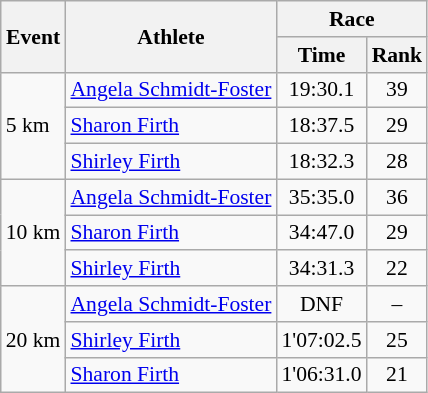<table class="wikitable" border="1" style="font-size:90%">
<tr>
<th rowspan=2>Event</th>
<th rowspan=2>Athlete</th>
<th colspan=2>Race</th>
</tr>
<tr>
<th>Time</th>
<th>Rank</th>
</tr>
<tr>
<td rowspan=3>5 km</td>
<td><a href='#'>Angela Schmidt-Foster</a></td>
<td align=center>19:30.1</td>
<td align=center>39</td>
</tr>
<tr>
<td><a href='#'>Sharon Firth</a></td>
<td align=center>18:37.5</td>
<td align=center>29</td>
</tr>
<tr>
<td><a href='#'>Shirley Firth</a></td>
<td align=center>18:32.3</td>
<td align=center>28</td>
</tr>
<tr>
<td rowspan=3>10 km</td>
<td><a href='#'>Angela Schmidt-Foster</a></td>
<td align=center>35:35.0</td>
<td align=center>36</td>
</tr>
<tr>
<td><a href='#'>Sharon Firth</a></td>
<td align=center>34:47.0</td>
<td align=center>29</td>
</tr>
<tr>
<td><a href='#'>Shirley Firth</a></td>
<td align=center>34:31.3</td>
<td align=center>22</td>
</tr>
<tr>
<td rowspan=3>20 km</td>
<td><a href='#'>Angela Schmidt-Foster</a></td>
<td align=center>DNF</td>
<td align=center>–</td>
</tr>
<tr>
<td><a href='#'>Shirley Firth</a></td>
<td align=center>1'07:02.5</td>
<td align=center>25</td>
</tr>
<tr>
<td><a href='#'>Sharon Firth</a></td>
<td align=center>1'06:31.0</td>
<td align=center>21</td>
</tr>
</table>
